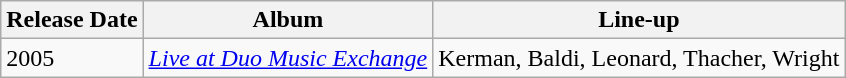<table class="wikitable">
<tr>
<th>Release Date</th>
<th>Album</th>
<th>Line-up</th>
</tr>
<tr>
<td rowspan="3">2005</td>
<td><em><a href='#'>Live at Duo Music Exchange</a></em></td>
<td>Kerman, Baldi, Leonard, Thacher, Wright</td>
</tr>
</table>
